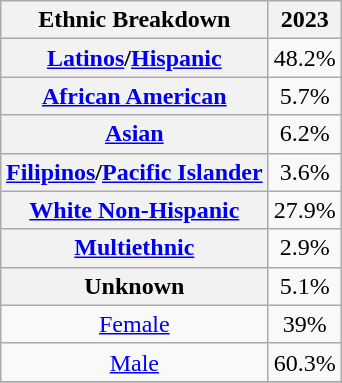<table class="wikitable" style="text-align:center; float:right; margin-left:2em; margin:auto;">
<tr>
<th><strong>Ethnic Breakdown</strong></th>
<th>2023</th>
</tr>
<tr>
<th><a href='#'>Latinos</a>/<a href='#'>Hispanic</a></th>
<td>48.2%</td>
</tr>
<tr>
<th><a href='#'>African American</a></th>
<td>5.7%</td>
</tr>
<tr>
<th><a href='#'>Asian</a></th>
<td>6.2%</td>
</tr>
<tr>
<th><a href='#'>Filipinos</a>/<a href='#'>Pacific Islander</a></th>
<td>3.6%</td>
</tr>
<tr>
<th><a href='#'>White Non-Hispanic</a></th>
<td>27.9%</td>
</tr>
<tr>
<th><a href='#'>Multiethnic</a></th>
<td>2.9%</td>
</tr>
<tr>
<th>Unknown</th>
<td>5.1%</td>
</tr>
<tr>
<td><a href='#'>Female</a></td>
<td>39%</td>
</tr>
<tr>
<td><a href='#'>Male</a></td>
<td>60.3%</td>
</tr>
<tr>
</tr>
</table>
